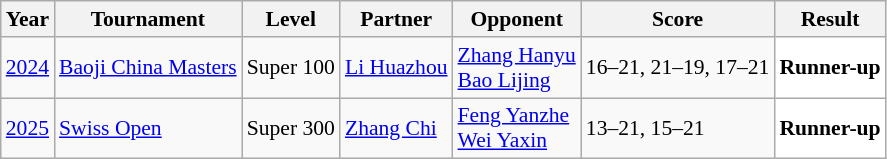<table class="sortable wikitable" style="font-size: 90%;">
<tr>
<th>Year</th>
<th>Tournament</th>
<th>Level</th>
<th>Partner</th>
<th>Opponent</th>
<th>Score</th>
<th>Result</th>
</tr>
<tr>
<td align="center"><a href='#'>2024</a></td>
<td align="left"><a href='#'>Baoji China Masters</a></td>
<td align="left">Super 100</td>
<td align="left"> <a href='#'>Li Huazhou</a></td>
<td align="left"> <a href='#'>Zhang Hanyu</a><br> <a href='#'>Bao Lijing</a></td>
<td align="left">16–21, 21–19, 17–21</td>
<td style="text-align:left; background:white"> <strong>Runner-up</strong></td>
</tr>
<tr>
<td align="center"><a href='#'>2025</a></td>
<td align="left"><a href='#'>Swiss Open</a></td>
<td align="left">Super 300</td>
<td align="left"> <a href='#'>Zhang Chi</a></td>
<td align="left"> <a href='#'>Feng Yanzhe</a> <br> <a href='#'>Wei Yaxin</a></td>
<td align="left">13–21, 15–21</td>
<td style="text-align:left; background: white"> <strong>Runner-up</strong></td>
</tr>
</table>
